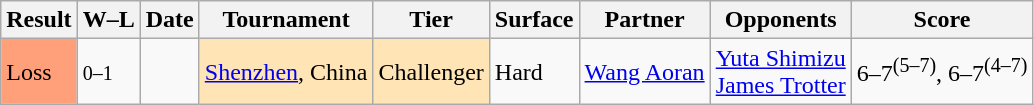<table class="wikitable">
<tr>
<th>Result</th>
<th class="unsortable">W–L</th>
<th>Date</th>
<th>Tournament</th>
<th>Tier</th>
<th>Surface</th>
<th>Partner</th>
<th>Opponents</th>
<th class="unsortable">Score</th>
</tr>
<tr>
<td bgcolor=FFA07A>Loss</td>
<td><small>0–1</small></td>
<td><a href='#'></a></td>
<td style="background:moccasin;"><a href='#'>Shenzhen</a>, China</td>
<td style="background:moccasin;">Challenger</td>
<td>Hard</td>
<td> <a href='#'>Wang Aoran</a></td>
<td> <a href='#'>Yuta Shimizu</a> <br>  <a href='#'>James Trotter</a></td>
<td>6–7<sup>(5–7)</sup>, 6–7<sup>(4–7)</sup></td>
</tr>
</table>
